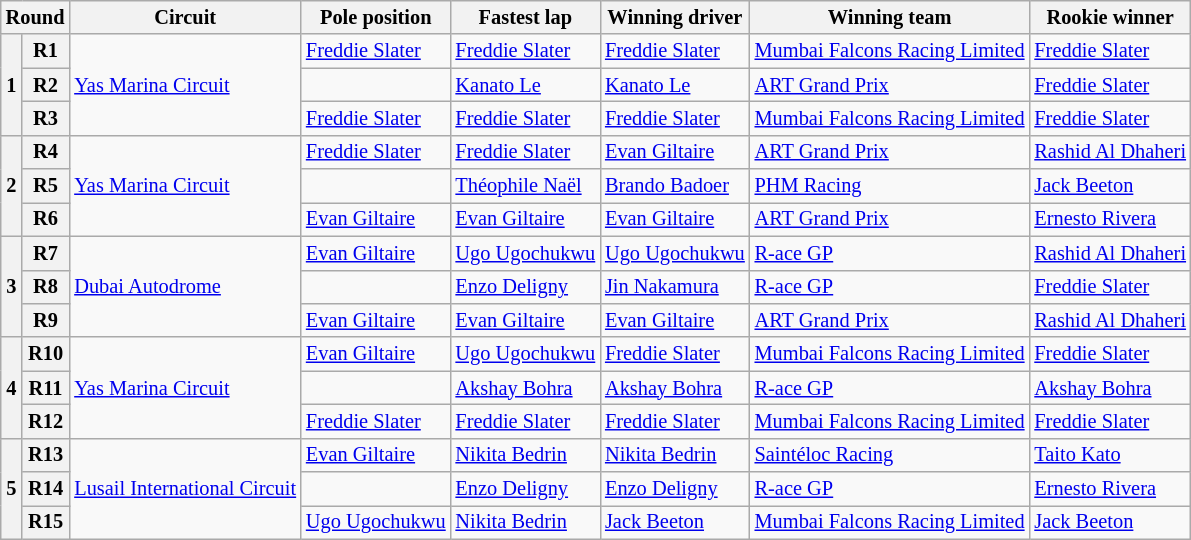<table class="wikitable" style="font-size:85%">
<tr>
<th colspan=2>Round</th>
<th>Circuit</th>
<th>Pole position</th>
<th>Fastest lap</th>
<th>Winning driver</th>
<th>Winning team</th>
<th>Rookie winner</th>
</tr>
<tr>
<th rowspan=3>1</th>
<th>R1</th>
<td rowspan=3 nowrap> <a href='#'>Yas Marina Circuit</a></td>
<td nowrap> <a href='#'>Freddie Slater</a></td>
<td nowrap> <a href='#'>Freddie Slater</a></td>
<td nowrap> <a href='#'>Freddie Slater</a></td>
<td nowrap> <a href='#'>Mumbai Falcons Racing Limited</a></td>
<td nowrap> <a href='#'>Freddie Slater</a></td>
</tr>
<tr>
<th>R2</th>
<td></td>
<td> <a href='#'>Kanato Le</a></td>
<td> <a href='#'>Kanato Le</a></td>
<td> <a href='#'>ART Grand Prix</a></td>
<td> <a href='#'>Freddie Slater</a></td>
</tr>
<tr>
<th>R3</th>
<td> <a href='#'>Freddie Slater</a></td>
<td> <a href='#'>Freddie Slater</a></td>
<td> <a href='#'>Freddie Slater</a></td>
<td> <a href='#'>Mumbai Falcons Racing Limited</a></td>
<td> <a href='#'>Freddie Slater</a></td>
</tr>
<tr>
<th rowspan=3>2</th>
<th>R4</th>
<td rowspan=3 nowrap> <a href='#'>Yas Marina Circuit</a></td>
<td> <a href='#'>Freddie Slater</a></td>
<td> <a href='#'>Freddie Slater</a></td>
<td> <a href='#'>Evan Giltaire</a></td>
<td> <a href='#'>ART Grand Prix</a></td>
<td nowrap> <a href='#'>Rashid Al Dhaheri</a></td>
</tr>
<tr>
<th>R5</th>
<td></td>
<td nowrap> <a href='#'>Théophile Naël</a></td>
<td nowrap> <a href='#'>Brando Badoer</a></td>
<td> <a href='#'>PHM Racing</a></td>
<td> <a href='#'>Jack Beeton</a></td>
</tr>
<tr>
<th>R6</th>
<td> <a href='#'>Evan Giltaire</a></td>
<td> <a href='#'>Evan Giltaire</a></td>
<td> <a href='#'>Evan Giltaire</a></td>
<td> <a href='#'>ART Grand Prix</a></td>
<td> <a href='#'>Ernesto Rivera</a></td>
</tr>
<tr>
<th rowspan=3>3</th>
<th>R7</th>
<td rowspan=3 nowrap> <a href='#'>Dubai Autodrome</a></td>
<td> <a href='#'>Evan Giltaire</a></td>
<td> <a href='#'>Ugo Ugochukwu</a></td>
<td> <a href='#'>Ugo Ugochukwu</a></td>
<td> <a href='#'>R-ace GP</a></td>
<td> <a href='#'>Rashid Al Dhaheri</a></td>
</tr>
<tr>
<th>R8</th>
<td></td>
<td> <a href='#'>Enzo Deligny</a></td>
<td> <a href='#'>Jin Nakamura</a></td>
<td> <a href='#'>R-ace GP</a></td>
<td> <a href='#'>Freddie Slater</a></td>
</tr>
<tr>
<th>R9</th>
<td> <a href='#'>Evan Giltaire</a></td>
<td> <a href='#'>Evan Giltaire</a></td>
<td> <a href='#'>Evan Giltaire</a></td>
<td> <a href='#'>ART Grand Prix</a></td>
<td> <a href='#'>Rashid Al Dhaheri</a></td>
</tr>
<tr>
<th rowspan=3>4</th>
<th>R10</th>
<td rowspan=3 nowrap> <a href='#'>Yas Marina Circuit</a></td>
<td> <a href='#'>Evan Giltaire</a></td>
<td> <a href='#'>Ugo Ugochukwu</a></td>
<td> <a href='#'>Freddie Slater</a></td>
<td> <a href='#'>Mumbai Falcons Racing Limited</a></td>
<td> <a href='#'>Freddie Slater</a></td>
</tr>
<tr>
<th>R11</th>
<td></td>
<td> <a href='#'>Akshay Bohra</a></td>
<td> <a href='#'>Akshay Bohra</a></td>
<td> <a href='#'>R-ace GP</a></td>
<td> <a href='#'>Akshay Bohra</a></td>
</tr>
<tr>
<th>R12</th>
<td> <a href='#'>Freddie Slater</a></td>
<td> <a href='#'>Freddie Slater</a></td>
<td> <a href='#'>Freddie Slater</a></td>
<td> <a href='#'>Mumbai Falcons Racing Limited</a></td>
<td> <a href='#'>Freddie Slater</a></td>
</tr>
<tr>
<th rowspan=3>5</th>
<th>R13</th>
<td rowspan=3 nowrap> <a href='#'>Lusail International Circuit</a></td>
<td> <a href='#'>Evan Giltaire</a></td>
<td> <a href='#'>Nikita Bedrin</a></td>
<td> <a href='#'>Nikita Bedrin</a></td>
<td> <a href='#'>Saintéloc Racing</a></td>
<td> <a href='#'>Taito Kato</a></td>
</tr>
<tr>
<th>R14</th>
<td></td>
<td> <a href='#'>Enzo Deligny</a></td>
<td> <a href='#'>Enzo Deligny</a></td>
<td> <a href='#'>R-ace GP</a></td>
<td> <a href='#'>Ernesto Rivera</a></td>
</tr>
<tr>
<th>R15</th>
<td> <a href='#'>Ugo Ugochukwu</a></td>
<td> <a href='#'>Nikita Bedrin</a></td>
<td> <a href='#'>Jack Beeton</a></td>
<td> <a href='#'>Mumbai Falcons Racing Limited</a></td>
<td> <a href='#'>Jack Beeton</a></td>
</tr>
</table>
